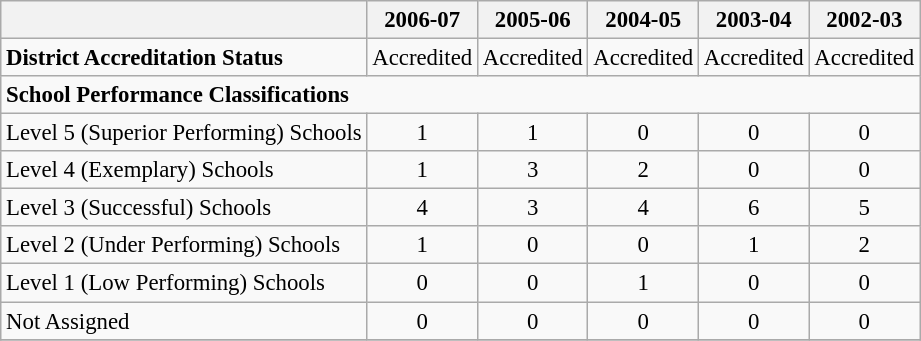<table class="wikitable" style="font-size: 95%;">
<tr>
<th></th>
<th>2006-07</th>
<th>2005-06</th>
<th>2004-05</th>
<th>2003-04</th>
<th>2002-03</th>
</tr>
<tr>
<td align="left"><strong>District Accreditation Status</strong></td>
<td align="center">Accredited</td>
<td align="center">Accredited</td>
<td align="center">Accredited</td>
<td align="center">Accredited</td>
<td align="center">Accredited</td>
</tr>
<tr>
<td align="left" colspan="6"><strong>School Performance Classifications</strong></td>
</tr>
<tr>
<td align="left">Level 5 (Superior Performing) Schools</td>
<td align="center">1</td>
<td align="center">1</td>
<td align="center">0</td>
<td align="center">0</td>
<td align="center">0</td>
</tr>
<tr>
<td align="left">Level 4 (Exemplary) Schools</td>
<td align="center">1</td>
<td align="center">3</td>
<td align="center">2</td>
<td align="center">0</td>
<td align="center">0</td>
</tr>
<tr>
<td align="left">Level 3 (Successful) Schools</td>
<td align="center">4</td>
<td align="center">3</td>
<td align="center">4</td>
<td align="center">6</td>
<td align="center">5</td>
</tr>
<tr>
<td align="left">Level 2 (Under Performing) Schools</td>
<td align="center">1</td>
<td align="center">0</td>
<td align="center">0</td>
<td align="center">1</td>
<td align="center">2</td>
</tr>
<tr>
<td align="left">Level 1 (Low Performing) Schools</td>
<td align="center">0</td>
<td align="center">0</td>
<td align="center">1</td>
<td align="center">0</td>
<td align="center">0</td>
</tr>
<tr>
<td align="left">Not Assigned</td>
<td align="center">0</td>
<td align="center">0</td>
<td align="center">0</td>
<td align="center">0</td>
<td align="center">0</td>
</tr>
<tr>
</tr>
</table>
